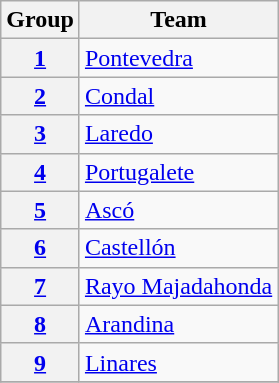<table class="wikitable">
<tr>
<th>Group</th>
<th>Team</th>
</tr>
<tr>
<th><a href='#'>1</a></th>
<td><a href='#'>Pontevedra</a></td>
</tr>
<tr>
<th><a href='#'>2</a></th>
<td><a href='#'>Condal</a></td>
</tr>
<tr>
<th><a href='#'>3</a></th>
<td><a href='#'>Laredo</a></td>
</tr>
<tr>
<th><a href='#'>4</a></th>
<td><a href='#'>Portugalete</a></td>
</tr>
<tr>
<th><a href='#'>5</a></th>
<td><a href='#'>Ascó</a></td>
</tr>
<tr>
<th><a href='#'>6</a></th>
<td><a href='#'>Castellón</a></td>
</tr>
<tr>
<th><a href='#'>7</a></th>
<td><a href='#'>Rayo Majadahonda</a></td>
</tr>
<tr>
<th><a href='#'>8</a></th>
<td><a href='#'>Arandina</a></td>
</tr>
<tr>
<th><a href='#'>9</a></th>
<td><a href='#'>Linares</a></td>
</tr>
<tr>
</tr>
</table>
